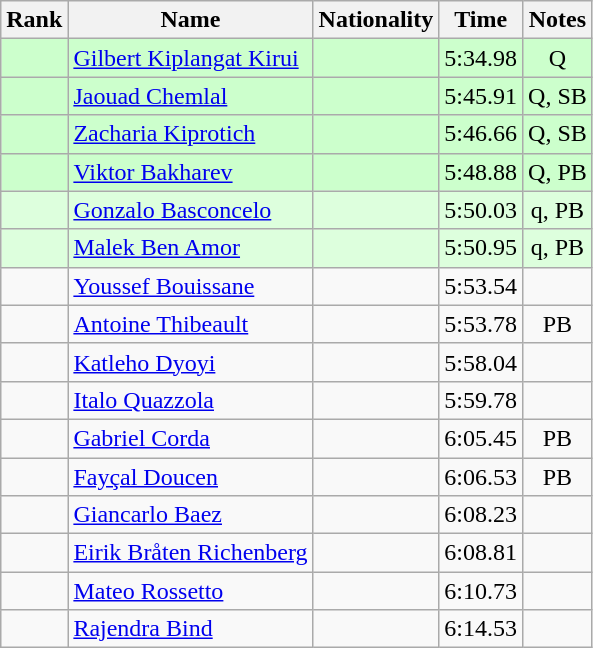<table class="wikitable sortable" style="text-align:center">
<tr>
<th>Rank</th>
<th>Name</th>
<th>Nationality</th>
<th>Time</th>
<th>Notes</th>
</tr>
<tr bgcolor=ccffcc>
<td></td>
<td align=left><a href='#'>Gilbert Kiplangat Kirui</a></td>
<td align=left></td>
<td>5:34.98</td>
<td>Q</td>
</tr>
<tr bgcolor=ccffcc>
<td></td>
<td align=left><a href='#'>Jaouad Chemlal</a></td>
<td align=left></td>
<td>5:45.91</td>
<td>Q, SB</td>
</tr>
<tr bgcolor=ccffcc>
<td></td>
<td align=left><a href='#'>Zacharia Kiprotich</a></td>
<td align=left></td>
<td>5:46.66</td>
<td>Q, SB</td>
</tr>
<tr bgcolor=ccffcc>
<td></td>
<td align=left><a href='#'>Viktor Bakharev</a></td>
<td align=left></td>
<td>5:48.88</td>
<td>Q, PB</td>
</tr>
<tr bgcolor=ddffdd>
<td></td>
<td align=left><a href='#'>Gonzalo Basconcelo</a></td>
<td align=left></td>
<td>5:50.03</td>
<td>q, PB</td>
</tr>
<tr bgcolor=ddffdd>
<td></td>
<td align=left><a href='#'>Malek Ben Amor</a></td>
<td align=left></td>
<td>5:50.95</td>
<td>q, PB</td>
</tr>
<tr>
<td></td>
<td align=left><a href='#'>Youssef Bouissane</a></td>
<td align=left></td>
<td>5:53.54</td>
<td></td>
</tr>
<tr>
<td></td>
<td align=left><a href='#'>Antoine Thibeault</a></td>
<td align=left></td>
<td>5:53.78</td>
<td>PB</td>
</tr>
<tr>
<td></td>
<td align=left><a href='#'>Katleho Dyoyi</a></td>
<td align=left></td>
<td>5:58.04</td>
<td></td>
</tr>
<tr>
<td></td>
<td align=left><a href='#'>Italo Quazzola</a></td>
<td align=left></td>
<td>5:59.78</td>
<td></td>
</tr>
<tr>
<td></td>
<td align=left><a href='#'>Gabriel Corda</a></td>
<td align=left></td>
<td>6:05.45</td>
<td>PB</td>
</tr>
<tr>
<td></td>
<td align=left><a href='#'>Fayçal Doucen</a></td>
<td align=left></td>
<td>6:06.53</td>
<td>PB</td>
</tr>
<tr>
<td></td>
<td align=left><a href='#'>Giancarlo Baez</a></td>
<td align=left></td>
<td>6:08.23</td>
<td></td>
</tr>
<tr>
<td></td>
<td align=left><a href='#'>Eirik Bråten Richenberg</a></td>
<td align=left></td>
<td>6:08.81</td>
<td></td>
</tr>
<tr>
<td></td>
<td align=left><a href='#'>Mateo Rossetto</a></td>
<td align=left></td>
<td>6:10.73</td>
<td></td>
</tr>
<tr>
<td></td>
<td align=left><a href='#'>Rajendra Bind</a></td>
<td align=left></td>
<td>6:14.53</td>
<td></td>
</tr>
</table>
